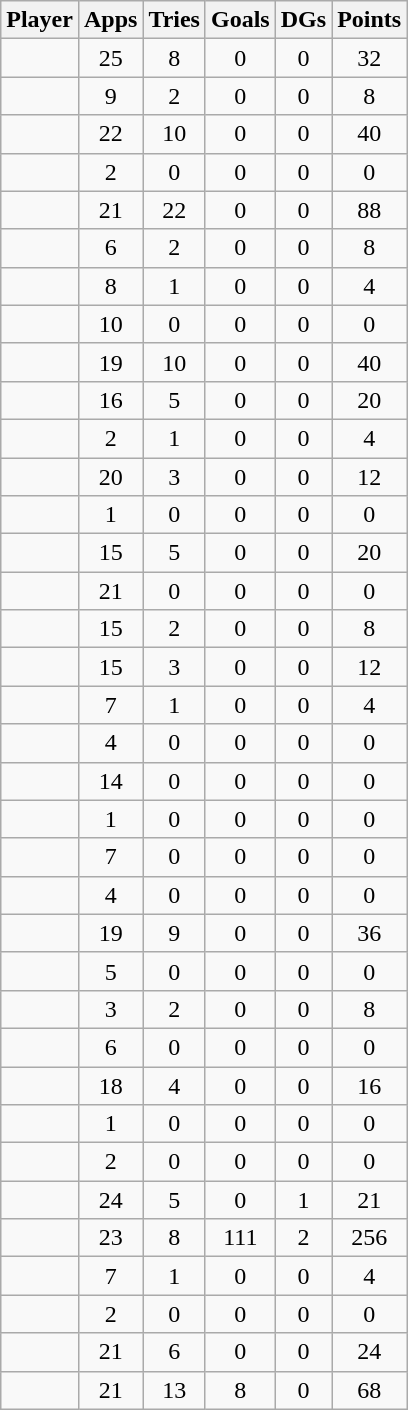<table class="wikitable sortable" style="text-align:center;">
<tr>
<th><strong>Player</strong></th>
<th><strong>Apps</strong></th>
<th><strong>Tries</strong></th>
<th><strong>Goals</strong></th>
<th><strong>DGs</strong></th>
<th><strong>Points</strong></th>
</tr>
<tr>
<td align=left></td>
<td>25</td>
<td>8</td>
<td>0</td>
<td>0</td>
<td>32</td>
</tr>
<tr>
<td align=left></td>
<td>9</td>
<td>2</td>
<td>0</td>
<td>0</td>
<td>8</td>
</tr>
<tr>
<td align=left></td>
<td>22</td>
<td>10</td>
<td>0</td>
<td>0</td>
<td>40</td>
</tr>
<tr>
<td align=left></td>
<td>2</td>
<td>0</td>
<td>0</td>
<td>0</td>
<td>0</td>
</tr>
<tr>
<td align=left></td>
<td>21</td>
<td>22</td>
<td>0</td>
<td>0</td>
<td>88</td>
</tr>
<tr>
<td align=left></td>
<td>6</td>
<td>2</td>
<td>0</td>
<td>0</td>
<td>8</td>
</tr>
<tr>
<td align=left></td>
<td>8</td>
<td>1</td>
<td>0</td>
<td>0</td>
<td>4</td>
</tr>
<tr>
<td align=left></td>
<td>10</td>
<td>0</td>
<td>0</td>
<td>0</td>
<td>0</td>
</tr>
<tr>
<td align=left></td>
<td>19</td>
<td>10</td>
<td>0</td>
<td>0</td>
<td>40</td>
</tr>
<tr>
<td align=left></td>
<td>16</td>
<td>5</td>
<td>0</td>
<td>0</td>
<td>20</td>
</tr>
<tr>
<td align=left></td>
<td>2</td>
<td>1</td>
<td>0</td>
<td>0</td>
<td>4</td>
</tr>
<tr>
<td align=left></td>
<td>20</td>
<td>3</td>
<td>0</td>
<td>0</td>
<td>12</td>
</tr>
<tr>
<td align=left></td>
<td>1</td>
<td>0</td>
<td>0</td>
<td>0</td>
<td>0</td>
</tr>
<tr>
<td align=left></td>
<td>15</td>
<td>5</td>
<td>0</td>
<td>0</td>
<td>20</td>
</tr>
<tr>
<td align=left></td>
<td>21</td>
<td>0</td>
<td>0</td>
<td>0</td>
<td>0</td>
</tr>
<tr>
<td align=left></td>
<td>15</td>
<td>2</td>
<td>0</td>
<td>0</td>
<td>8</td>
</tr>
<tr>
<td align=left></td>
<td>15</td>
<td>3</td>
<td>0</td>
<td>0</td>
<td>12</td>
</tr>
<tr>
<td align=left></td>
<td>7</td>
<td>1</td>
<td>0</td>
<td>0</td>
<td>4</td>
</tr>
<tr>
<td align=left></td>
<td>4</td>
<td>0</td>
<td>0</td>
<td>0</td>
<td>0</td>
</tr>
<tr>
<td align=left></td>
<td>14</td>
<td>0</td>
<td>0</td>
<td>0</td>
<td>0</td>
</tr>
<tr>
<td align=left></td>
<td>1</td>
<td>0</td>
<td>0</td>
<td>0</td>
<td>0</td>
</tr>
<tr>
<td align=left></td>
<td>7</td>
<td>0</td>
<td>0</td>
<td>0</td>
<td>0</td>
</tr>
<tr>
<td align=left></td>
<td>4</td>
<td>0</td>
<td>0</td>
<td>0</td>
<td>0</td>
</tr>
<tr>
<td align=left></td>
<td>19</td>
<td>9</td>
<td>0</td>
<td>0</td>
<td>36</td>
</tr>
<tr>
<td align=left></td>
<td>5</td>
<td>0</td>
<td>0</td>
<td>0</td>
<td>0</td>
</tr>
<tr>
<td align=left></td>
<td>3</td>
<td>2</td>
<td>0</td>
<td>0</td>
<td>8</td>
</tr>
<tr>
<td align=left></td>
<td>6</td>
<td>0</td>
<td>0</td>
<td>0</td>
<td>0</td>
</tr>
<tr>
<td align=left></td>
<td>18</td>
<td>4</td>
<td>0</td>
<td>0</td>
<td>16</td>
</tr>
<tr>
<td align=left></td>
<td>1</td>
<td>0</td>
<td>0</td>
<td>0</td>
<td>0</td>
</tr>
<tr>
<td align=left></td>
<td>2</td>
<td>0</td>
<td>0</td>
<td>0</td>
<td>0</td>
</tr>
<tr>
<td align=left></td>
<td>24</td>
<td>5</td>
<td>0</td>
<td>1</td>
<td>21</td>
</tr>
<tr>
<td align=left></td>
<td>23</td>
<td>8</td>
<td>111</td>
<td>2</td>
<td>256</td>
</tr>
<tr>
<td align=left></td>
<td>7</td>
<td>1</td>
<td>0</td>
<td>0</td>
<td>4</td>
</tr>
<tr>
<td align=left></td>
<td>2</td>
<td>0</td>
<td>0</td>
<td>0</td>
<td>0</td>
</tr>
<tr>
<td align=left></td>
<td>21</td>
<td>6</td>
<td>0</td>
<td>0</td>
<td>24</td>
</tr>
<tr>
<td align=left></td>
<td>21</td>
<td>13</td>
<td>8</td>
<td>0</td>
<td>68</td>
</tr>
</table>
